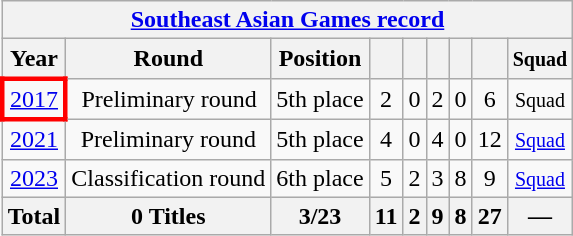<table class="wikitable" style="text-align: center;">
<tr>
<th colspan=9><a href='#'>Southeast Asian Games record</a></th>
</tr>
<tr>
<th>Year</th>
<th>Round</th>
<th>Position</th>
<th></th>
<th></th>
<th></th>
<th></th>
<th></th>
<th><small>Squad</small></th>
</tr>
<tr bgcolor=>
<td style="border:3px solid red"> <a href='#'>2017</a></td>
<td>Preliminary round</td>
<td>5th place</td>
<td>2</td>
<td>0</td>
<td>2</td>
<td>0</td>
<td>6</td>
<td><small>Squad</small></td>
</tr>
<tr bgcolor=>
<td> <a href='#'>2021</a></td>
<td>Preliminary round</td>
<td>5th place</td>
<td>4</td>
<td>0</td>
<td>4</td>
<td>0</td>
<td>12</td>
<td><small><a href='#'>Squad</a></small></td>
</tr>
<tr bgcolor=>
<td> <a href='#'>2023</a></td>
<td>Classification round</td>
<td>6th place</td>
<td>5</td>
<td>2</td>
<td>3</td>
<td>8</td>
<td>9</td>
<td><small><a href='#'>Squad</a></small></td>
</tr>
<tr>
<th>Total</th>
<th>0 Titles</th>
<th>3/23</th>
<th>11</th>
<th>2</th>
<th>9</th>
<th>8</th>
<th>27</th>
<th>—</th>
</tr>
</table>
